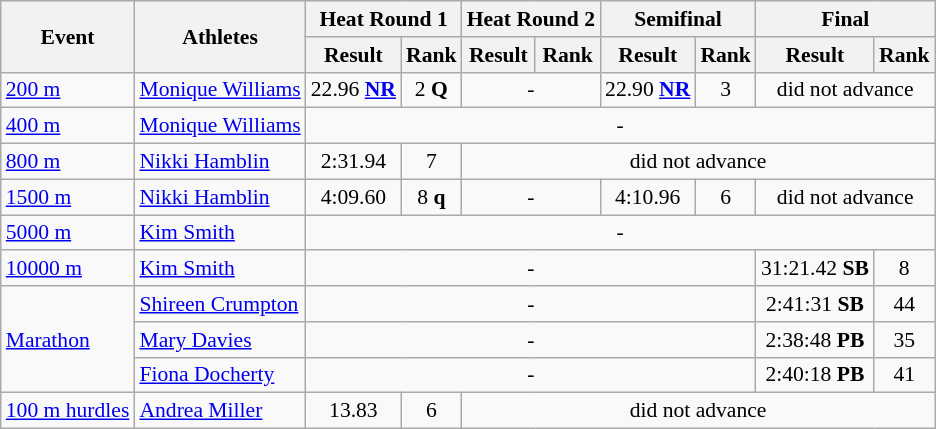<table class="wikitable" border="1" style="font-size:90%">
<tr>
<th rowspan="2">Event</th>
<th rowspan="2">Athletes</th>
<th colspan="2">Heat Round 1</th>
<th colspan="2">Heat Round 2</th>
<th colspan="2">Semifinal</th>
<th colspan="2">Final</th>
</tr>
<tr>
<th>Result</th>
<th>Rank</th>
<th>Result</th>
<th>Rank</th>
<th>Result</th>
<th>Rank</th>
<th>Result</th>
<th>Rank</th>
</tr>
<tr>
<td><a href='#'>200 m</a></td>
<td><a href='#'>Monique Williams</a></td>
<td align=center>22.96 <strong><a href='#'>NR</a></strong></td>
<td align=center>2 <strong>Q</strong></td>
<td align=center colspan=2>-</td>
<td align=center>22.90 <strong><a href='#'>NR</a></strong></td>
<td align=center>3</td>
<td align=center colspan=2>did not advance</td>
</tr>
<tr>
<td><a href='#'>400 m</a></td>
<td><a href='#'>Monique Williams</a></td>
<td align=center colspan=8>-</td>
</tr>
<tr>
<td><a href='#'>800 m</a></td>
<td><a href='#'>Nikki Hamblin</a></td>
<td align=center>2:31.94</td>
<td align=center>7</td>
<td align=center colspan=6>did not advance</td>
</tr>
<tr>
<td><a href='#'>1500 m</a></td>
<td><a href='#'>Nikki Hamblin</a></td>
<td align=center>4:09.60</td>
<td align=center>8 <strong>q</strong></td>
<td align=center colspan=2>-</td>
<td align=center>4:10.96</td>
<td align=center>6</td>
<td align=center colspan=2>did not advance</td>
</tr>
<tr>
<td><a href='#'>5000 m</a></td>
<td><a href='#'>Kim Smith</a></td>
<td align=center colspan=8>-</td>
</tr>
<tr>
<td><a href='#'>10000 m</a></td>
<td><a href='#'>Kim Smith</a></td>
<td align=center colspan=6>-</td>
<td align=center>31:21.42 <strong>SB</strong></td>
<td align=center>8</td>
</tr>
<tr>
<td rowspan=3><a href='#'>Marathon</a></td>
<td><a href='#'>Shireen Crumpton</a></td>
<td align=center colspan=6>-</td>
<td align=center>2:41:31 <strong>SB</strong></td>
<td align=center>44</td>
</tr>
<tr>
<td><a href='#'>Mary Davies</a></td>
<td align=center colspan=6>-</td>
<td align=center>2:38:48  <strong>PB</strong></td>
<td align=center>35</td>
</tr>
<tr>
<td><a href='#'>Fiona Docherty</a></td>
<td align=center colspan=6>-</td>
<td align=center>2:40:18 <strong>PB</strong></td>
<td align=center>41</td>
</tr>
<tr>
<td><a href='#'>100 m hurdles</a></td>
<td><a href='#'>Andrea Miller</a></td>
<td align=center>13.83</td>
<td align=center>6</td>
<td align=center colspan=6>did not advance</td>
</tr>
</table>
